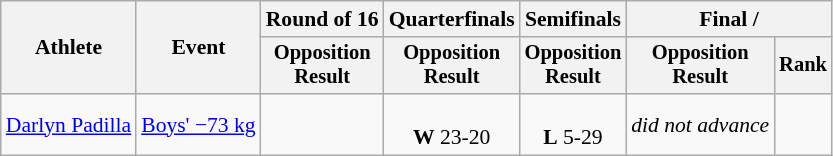<table class="wikitable" style="font-size:90%;">
<tr>
<th rowspan=2>Athlete</th>
<th rowspan=2>Event</th>
<th>Round of 16</th>
<th>Quarterfinals</th>
<th>Semifinals</th>
<th colspan=2>Final / </th>
</tr>
<tr style="font-size:95%">
<th>Opposition<br>Result</th>
<th>Opposition<br>Result</th>
<th>Opposition<br>Result</th>
<th>Opposition<br>Result</th>
<th>Rank</th>
</tr>
<tr align=center>
<td align=left><a href='#'>Darlyn Padilla</a></td>
<td align=left><a href='#'>Boys' −73 kg</a></td>
<td></td>
<td><br> <strong>W</strong> 23-20</td>
<td><br> <strong>L</strong> 5-29</td>
<td><em>did not advance</em></td>
<td></td>
</tr>
</table>
